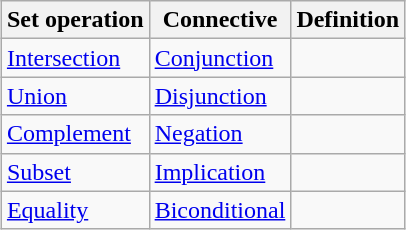<table class="wikitable" style="margin:1em auto; text-align:left;">
<tr>
<th>Set operation</th>
<th>Connective</th>
<th>Definition</th>
</tr>
<tr>
<td><a href='#'>Intersection</a></td>
<td><a href='#'>Conjunction</a></td>
<td></td>
</tr>
<tr>
<td><a href='#'>Union</a></td>
<td><a href='#'>Disjunction</a></td>
<td></td>
</tr>
<tr>
<td><a href='#'>Complement</a></td>
<td><a href='#'>Negation</a></td>
<td></td>
</tr>
<tr>
<td><a href='#'>Subset</a></td>
<td><a href='#'>Implication</a></td>
<td></td>
</tr>
<tr>
<td><a href='#'>Equality</a></td>
<td><a href='#'>Biconditional</a></td>
<td></td>
</tr>
</table>
